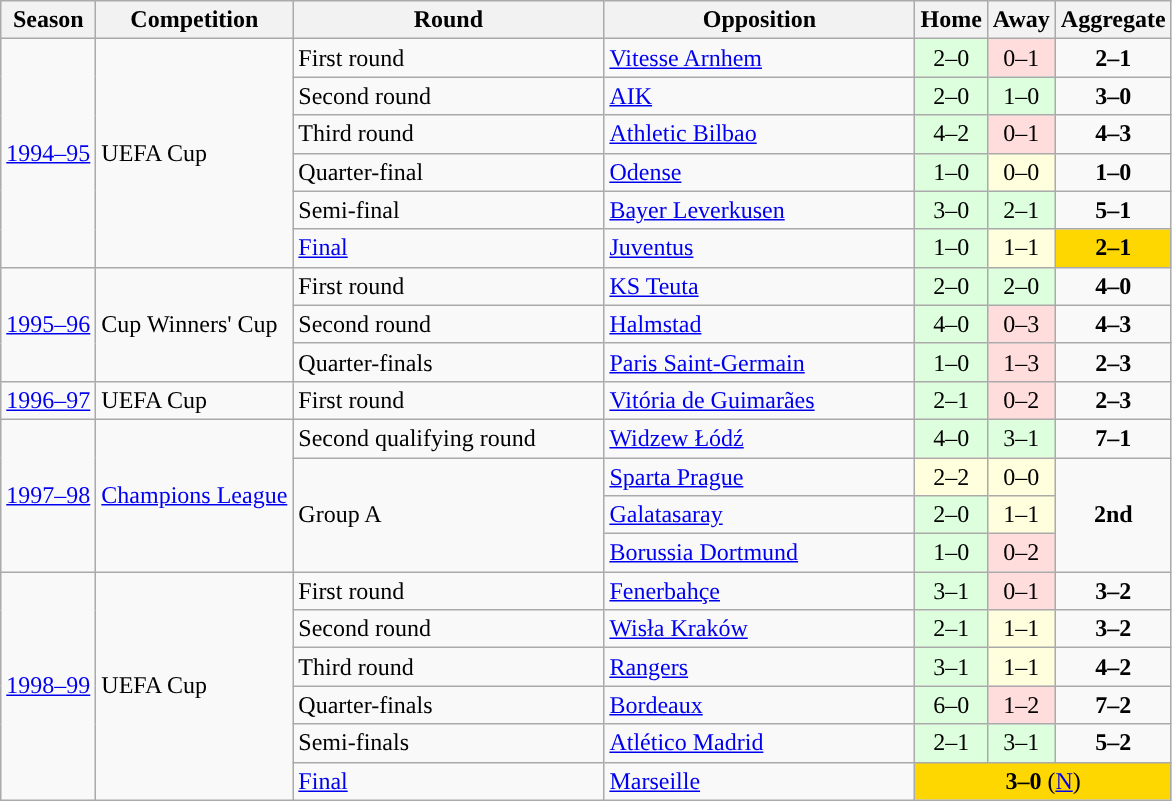<table class="wikitable">
<tr>
<th>Season</th>
<th>Competition</th>
<th width=200>Round</th>
<th width=200>Opposition</th>
<th>Home</th>
<th>Away</th>
<th>Aggregate</th>
</tr>
<tr>
<td rowspan="6"><a href='#'>1994–95</a></td>
<td rowspan="6">UEFA Cup</td>
<td>First round</td>
<td> <a href='#'>Vitesse Arnhem</a></td>
<td style="text-align:center; background:#dfd;">2–0</td>
<td style="text-align:center; background:#fdd;">0–1</td>
<td style="text-align:center;"><strong>2–1</strong></td>
</tr>
<tr>
<td>Second round</td>
<td> <a href='#'>AIK</a></td>
<td style="text-align:center; background:#dfd;">2–0</td>
<td style="text-align:center; background:#dfd;">1–0</td>
<td style="text-align:center;"><strong>3–0</strong></td>
</tr>
<tr>
<td>Third round</td>
<td> <a href='#'>Athletic Bilbao</a></td>
<td style="text-align:center; background:#dfd;">4–2</td>
<td style="text-align:center; background:#fdd;">0–1</td>
<td style="text-align:center;"><strong>4–3</strong></td>
</tr>
<tr>
<td>Quarter-final</td>
<td> <a href='#'>Odense</a></td>
<td style="text-align:center; background:#dfd;">1–0</td>
<td style="text-align:center; background:#ffd;">0–0</td>
<td style="text-align:center;"><strong>1–0</strong></td>
</tr>
<tr>
<td>Semi-final</td>
<td> <a href='#'>Bayer Leverkusen</a></td>
<td style="text-align:center; background:#dfd;">3–0</td>
<td style="text-align:center; background:#dfd;">2–1</td>
<td style="text-align:center;"><strong>5–1</strong></td>
</tr>
<tr>
<td><a href='#'>Final</a></td>
<td> <a href='#'>Juventus</a></td>
<td style="text-align:center; background:#dfd;">1–0</td>
<td style="text-align:center; background:#ffd;">1–1</td>
<td bgcolor=Gold style="text-align:center;"><strong>2–1</strong></td>
</tr>
<tr>
<td rowspan="3"><a href='#'>1995–96</a></td>
<td rowspan="3">Cup Winners' Cup</td>
<td>First round</td>
<td> <a href='#'>KS Teuta</a></td>
<td style="text-align:center; background:#dfd;">2–0</td>
<td style="text-align:center; background:#dfd;">2–0</td>
<td style="text-align:center;"><strong>4–0</strong></td>
</tr>
<tr>
<td>Second round</td>
<td> <a href='#'>Halmstad</a></td>
<td style="text-align:center; background:#dfd;">4–0</td>
<td style="text-align:center; background:#fdd;">0–3</td>
<td style="text-align:center;"><strong>4–3</strong></td>
</tr>
<tr>
<td>Quarter-finals</td>
<td> <a href='#'>Paris Saint-Germain</a></td>
<td style="text-align:center; background:#dfd;">1–0</td>
<td style="text-align:center; background:#fdd;">1–3</td>
<td style="text-align:center;"><strong>2–3</strong></td>
</tr>
<tr>
<td><a href='#'>1996–97</a></td>
<td>UEFA Cup</td>
<td>First round</td>
<td> <a href='#'>Vitória de Guimarães</a></td>
<td style="text-align:center; background:#dfd;">2–1</td>
<td style="text-align:center; background:#fdd;">0–2</td>
<td style="text-align:center;"><strong>2–3</strong></td>
</tr>
<tr>
<td rowspan="4"><a href='#'>1997–98</a></td>
<td rowspan="4"><a href='#'>Champions League</a></td>
<td>Second qualifying round</td>
<td> <a href='#'>Widzew Łódź</a></td>
<td style="text-align:center; background:#dfd;">4–0</td>
<td style="text-align:center; background:#dfd;">3–1</td>
<td style="text-align:center;"><strong>7–1</strong></td>
</tr>
<tr>
<td rowspan="3">Group A</td>
<td> <a href='#'>Sparta Prague</a></td>
<td style="text-align:center; background:#ffd;">2–2</td>
<td style="text-align:center; background:#ffd;">0–0</td>
<td style="text-align:center;" rowspan=3><strong>2nd</strong></td>
</tr>
<tr>
<td> <a href='#'>Galatasaray</a></td>
<td style="text-align:center; background:#dfd;">2–0</td>
<td style="text-align:center; background:#ffd;">1–1</td>
</tr>
<tr>
<td> <a href='#'>Borussia Dortmund</a></td>
<td style="text-align:center; background:#dfd;">1–0</td>
<td style="text-align:center; background:#fdd;">0–2</td>
</tr>
<tr>
<td rowspan="6"><a href='#'>1998–99</a></td>
<td rowspan="6">UEFA Cup</td>
<td>First round</td>
<td> <a href='#'>Fenerbahçe</a></td>
<td style="text-align:center; background:#dfd;">3–1</td>
<td style="text-align:center; background:#fdd;">0–1</td>
<td style="text-align:center;"><strong>3–2</strong></td>
</tr>
<tr>
<td>Second round</td>
<td> <a href='#'>Wisła Kraków</a></td>
<td style="text-align:center; background:#dfd;">2–1</td>
<td style="text-align:center; background:#ffd;">1–1</td>
<td style="text-align:center;"><strong>3–2</strong></td>
</tr>
<tr>
<td>Third round</td>
<td> <a href='#'>Rangers</a></td>
<td style="text-align:center; background:#dfd;">3–1</td>
<td style="text-align:center; background:#ffd;">1–1</td>
<td style="text-align:center;"><strong>4–2</strong></td>
</tr>
<tr>
<td>Quarter-finals</td>
<td> <a href='#'>Bordeaux</a></td>
<td style="text-align:center; background:#dfd;">6–0</td>
<td style="text-align:center; background:#fdd;">1–2</td>
<td style="text-align:center;"><strong>7–2</strong></td>
</tr>
<tr>
<td>Semi-finals</td>
<td> <a href='#'>Atlético Madrid</a></td>
<td style="text-align:center; background:#dfd;">2–1</td>
<td style="text-align:center; background:#dfd;">3–1</td>
<td style="text-align:center;"><strong>5–2</strong></td>
</tr>
<tr>
<td><a href='#'>Final</a></td>
<td> <a href='#'>Marseille</a></td>
<td bgcolor=Gold colspan="3" style="text-align:center;"><strong>3–0</strong> (<a href='#'>N</a>)</td>
</tr>
</table>
